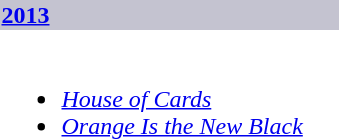<table class="collapsible collapsed">
<tr>
<th style="width:14em; background:#C4C3D0; text-align:left"><a href='#'>2013</a></th>
</tr>
<tr>
<td colspan=2><br><ul><li><em><a href='#'>House of Cards</a></em></li><li><em><a href='#'>Orange Is the New Black</a></em></li></ul></td>
</tr>
</table>
